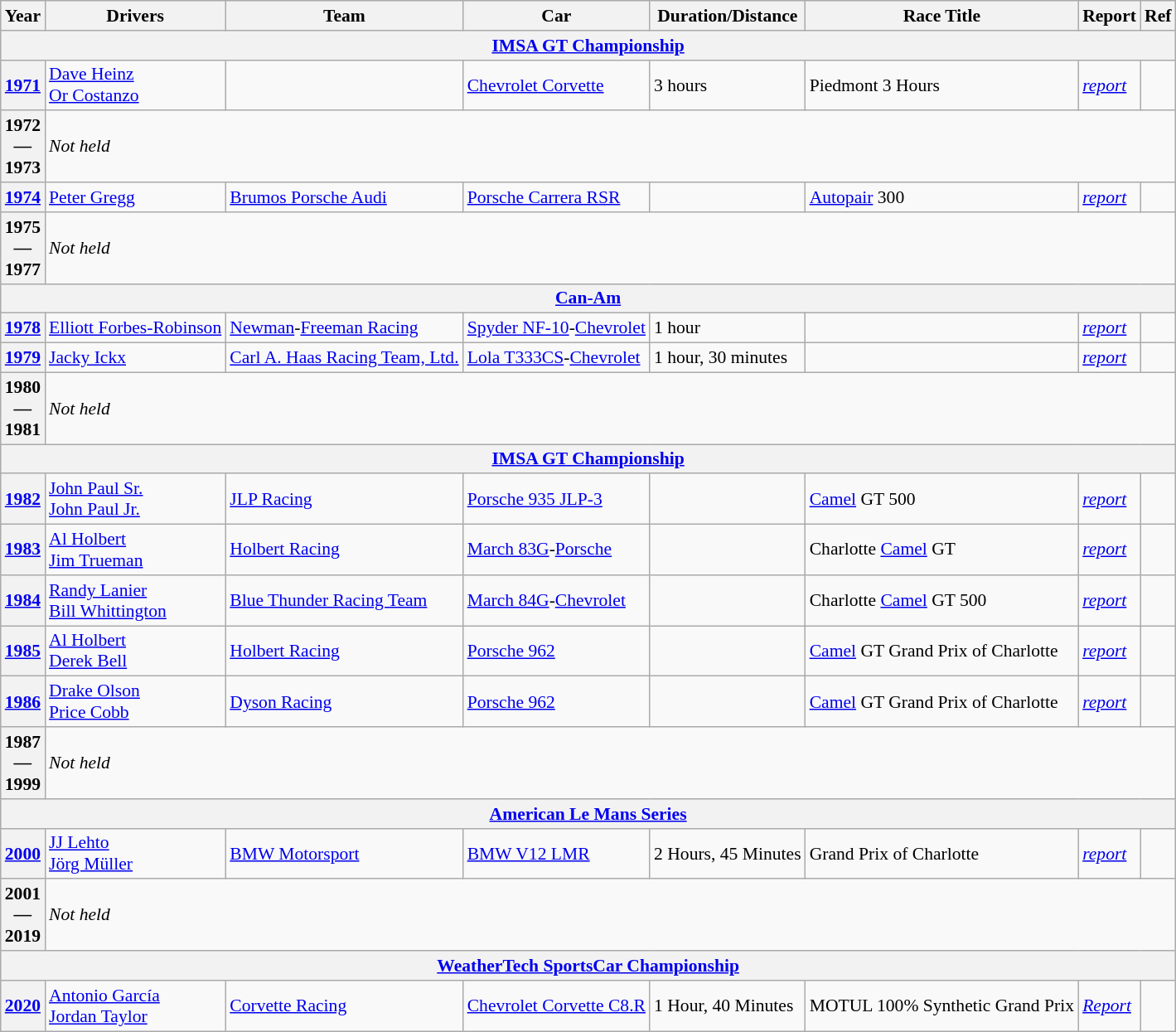<table class="wikitable" style="font-size: 90%;">
<tr>
<th>Year</th>
<th>Drivers</th>
<th>Team</th>
<th>Car</th>
<th>Duration/Distance</th>
<th>Race Title</th>
<th>Report</th>
<th>Ref</th>
</tr>
<tr>
<th colspan="8"><a href='#'>IMSA GT Championship</a></th>
</tr>
<tr>
<th><a href='#'>1971</a></th>
<td> <a href='#'>Dave Heinz</a><br> <a href='#'>Or Costanzo</a></td>
<td></td>
<td><a href='#'>Chevrolet Corvette</a></td>
<td>3 hours</td>
<td>Piedmont 3 Hours</td>
<td><em><a href='#'>report</a></em></td>
<td></td>
</tr>
<tr>
<th>1972<br>—<br>1973</th>
<td colspan="7"><em>Not held</em></td>
</tr>
<tr>
<th><a href='#'>1974</a></th>
<td> <a href='#'>Peter Gregg</a></td>
<td> <a href='#'>Brumos Porsche Audi</a></td>
<td><a href='#'>Porsche Carrera RSR</a></td>
<td></td>
<td><a href='#'>Autopair</a> 300</td>
<td><em><a href='#'>report</a></em></td>
<td></td>
</tr>
<tr>
<th>1975<br>—<br>1977</th>
<td colspan="7"><em>Not held</em></td>
</tr>
<tr>
<th colspan="8"><a href='#'>Can-Am</a></th>
</tr>
<tr>
<th><a href='#'>1978</a></th>
<td> <a href='#'>Elliott Forbes-Robinson</a></td>
<td> <a href='#'>Newman</a>-<a href='#'>Freeman Racing</a></td>
<td><a href='#'>Spyder NF-10</a>-<a href='#'>Chevrolet</a></td>
<td>1 hour</td>
<td></td>
<td><em><a href='#'>report</a></em></td>
<td></td>
</tr>
<tr>
<th><a href='#'>1979</a></th>
<td> <a href='#'>Jacky Ickx</a></td>
<td> <a href='#'>Carl A. Haas Racing Team, Ltd.</a></td>
<td><a href='#'>Lola T333CS</a>-<a href='#'>Chevrolet</a></td>
<td>1 hour, 30 minutes</td>
<td></td>
<td><em><a href='#'>report</a></em></td>
<td></td>
</tr>
<tr>
<th>1980<br>—<br>1981</th>
<td colspan="7"><em>Not held</em></td>
</tr>
<tr>
<th colspan="8"><a href='#'>IMSA GT Championship</a></th>
</tr>
<tr>
<th><a href='#'>1982</a></th>
<td> <a href='#'>John Paul Sr.</a><br> <a href='#'>John Paul Jr.</a></td>
<td> <a href='#'>JLP Racing</a></td>
<td><a href='#'>Porsche 935 JLP-3</a></td>
<td></td>
<td><a href='#'>Camel</a> GT 500</td>
<td><em><a href='#'>report</a></em></td>
<td></td>
</tr>
<tr>
<th><a href='#'>1983</a></th>
<td> <a href='#'>Al Holbert</a><br> <a href='#'>Jim Trueman</a></td>
<td> <a href='#'>Holbert Racing</a></td>
<td><a href='#'>March 83G</a>-<a href='#'>Porsche</a></td>
<td></td>
<td>Charlotte <a href='#'>Camel</a> GT</td>
<td><em><a href='#'>report</a></em></td>
<td></td>
</tr>
<tr>
<th><a href='#'>1984</a></th>
<td> <a href='#'>Randy Lanier</a><br> <a href='#'>Bill Whittington</a></td>
<td> <a href='#'>Blue Thunder Racing Team</a></td>
<td><a href='#'>March 84G</a>-<a href='#'>Chevrolet</a></td>
<td></td>
<td>Charlotte <a href='#'>Camel</a> GT 500</td>
<td><em><a href='#'>report</a></em></td>
<td></td>
</tr>
<tr>
<th><a href='#'>1985</a></th>
<td> <a href='#'>Al Holbert</a><br> <a href='#'>Derek Bell</a></td>
<td> <a href='#'>Holbert Racing</a></td>
<td><a href='#'>Porsche 962</a></td>
<td></td>
<td><a href='#'>Camel</a> GT Grand Prix of Charlotte</td>
<td><em><a href='#'>report</a></em></td>
<td></td>
</tr>
<tr>
<th><a href='#'>1986</a></th>
<td> <a href='#'>Drake Olson</a><br> <a href='#'>Price Cobb</a></td>
<td> <a href='#'>Dyson Racing</a></td>
<td><a href='#'>Porsche 962</a></td>
<td></td>
<td><a href='#'>Camel</a> GT Grand Prix of Charlotte</td>
<td><em><a href='#'>report</a></em></td>
<td></td>
</tr>
<tr>
<th>1987<br>—<br>1999</th>
<td colspan="7"><em>Not held</em></td>
</tr>
<tr>
<th colspan="8"><a href='#'>American Le Mans Series</a></th>
</tr>
<tr>
<th><a href='#'>2000</a></th>
<td> <a href='#'>JJ Lehto</a><br> <a href='#'>Jörg Müller</a></td>
<td> <a href='#'>BMW Motorsport</a></td>
<td><a href='#'>BMW V12 LMR</a></td>
<td>2 Hours, 45 Minutes</td>
<td>Grand Prix of Charlotte</td>
<td><em><a href='#'>report</a></em></td>
<td></td>
</tr>
<tr>
<th>2001<br>—<br>2019</th>
<td colspan="7"><em>Not held</em></td>
</tr>
<tr>
<th colspan="8"><a href='#'>WeatherTech SportsCar Championship</a></th>
</tr>
<tr>
<th><a href='#'>2020</a></th>
<td> <a href='#'>Antonio García</a><br> <a href='#'>Jordan Taylor</a></td>
<td> <a href='#'>Corvette Racing</a></td>
<td><a href='#'>Chevrolet Corvette C8.R</a></td>
<td>1 Hour, 40 Minutes</td>
<td>MOTUL 100% Synthetic Grand Prix</td>
<td><em><a href='#'>Report</a></em></td>
<td></td>
</tr>
</table>
